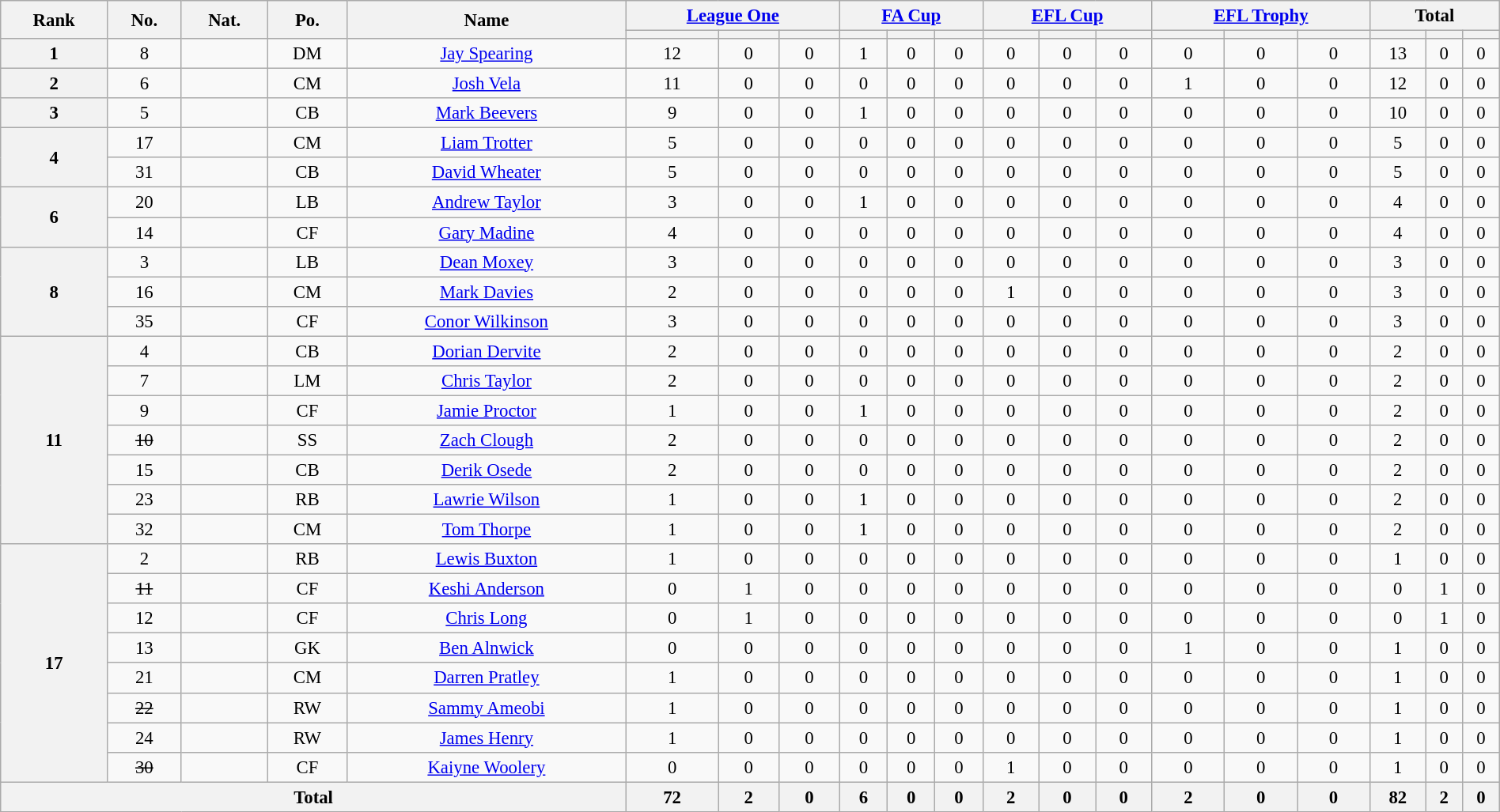<table class="wikitable" style="text-align:center; font-size:95%; width:100%;">
<tr>
<th rowspan=2>Rank</th>
<th rowspan=2>No.</th>
<th rowspan=2>Nat.</th>
<th rowspan=2>Po.</th>
<th rowspan=2>Name</th>
<th colspan=3><a href='#'>League One</a></th>
<th colspan=3><a href='#'>FA Cup</a></th>
<th colspan=3><a href='#'>EFL Cup</a></th>
<th colspan=3><a href='#'>EFL Trophy</a></th>
<th colspan=3>Total</th>
</tr>
<tr>
<th></th>
<th></th>
<th></th>
<th></th>
<th></th>
<th></th>
<th></th>
<th></th>
<th></th>
<th></th>
<th></th>
<th></th>
<th></th>
<th></th>
<th></th>
</tr>
<tr>
<th rowspan=1>1</th>
<td>8</td>
<td></td>
<td>DM</td>
<td><a href='#'>Jay Spearing</a></td>
<td>12</td>
<td>0</td>
<td>0</td>
<td>1</td>
<td>0</td>
<td>0</td>
<td>0</td>
<td>0</td>
<td>0</td>
<td>0</td>
<td>0</td>
<td>0</td>
<td>13</td>
<td>0</td>
<td>0</td>
</tr>
<tr>
<th rowspan=1>2</th>
<td>6</td>
<td></td>
<td>CM</td>
<td><a href='#'>Josh Vela</a></td>
<td>11</td>
<td>0</td>
<td>0</td>
<td>0</td>
<td>0</td>
<td>0</td>
<td>0</td>
<td>0</td>
<td>0</td>
<td>1</td>
<td>0</td>
<td>0</td>
<td>12</td>
<td>0</td>
<td>0</td>
</tr>
<tr>
<th rowspan=1>3</th>
<td>5</td>
<td></td>
<td>CB</td>
<td><a href='#'>Mark Beevers</a></td>
<td>9</td>
<td>0</td>
<td>0</td>
<td>1</td>
<td>0</td>
<td>0</td>
<td>0</td>
<td>0</td>
<td>0</td>
<td>0</td>
<td>0</td>
<td>0</td>
<td>10</td>
<td>0</td>
<td>0</td>
</tr>
<tr>
<th rowspan=2>4</th>
<td>17</td>
<td></td>
<td>CM</td>
<td><a href='#'>Liam Trotter</a></td>
<td>5</td>
<td>0</td>
<td>0</td>
<td>0</td>
<td>0</td>
<td>0</td>
<td>0</td>
<td>0</td>
<td>0</td>
<td>0</td>
<td>0</td>
<td>0</td>
<td>5</td>
<td>0</td>
<td>0</td>
</tr>
<tr>
<td>31</td>
<td></td>
<td>CB</td>
<td><a href='#'>David Wheater</a></td>
<td>5</td>
<td>0</td>
<td>0</td>
<td>0</td>
<td>0</td>
<td>0</td>
<td>0</td>
<td>0</td>
<td>0</td>
<td>0</td>
<td>0</td>
<td>0</td>
<td>5</td>
<td>0</td>
<td>0</td>
</tr>
<tr>
<th rowspan=2>6</th>
<td>20</td>
<td></td>
<td>LB</td>
<td><a href='#'>Andrew Taylor</a></td>
<td>3</td>
<td>0</td>
<td>0</td>
<td>1</td>
<td>0</td>
<td>0</td>
<td>0</td>
<td>0</td>
<td>0</td>
<td>0</td>
<td>0</td>
<td>0</td>
<td>4</td>
<td>0</td>
<td>0</td>
</tr>
<tr>
<td>14</td>
<td></td>
<td>CF</td>
<td><a href='#'>Gary Madine</a></td>
<td>4</td>
<td>0</td>
<td>0</td>
<td>0</td>
<td>0</td>
<td>0</td>
<td>0</td>
<td>0</td>
<td>0</td>
<td>0</td>
<td>0</td>
<td>0</td>
<td>4</td>
<td>0</td>
<td>0</td>
</tr>
<tr>
<th rowspan=3>8</th>
<td>3</td>
<td></td>
<td>LB</td>
<td><a href='#'>Dean Moxey</a></td>
<td>3</td>
<td>0</td>
<td>0</td>
<td>0</td>
<td>0</td>
<td>0</td>
<td>0</td>
<td>0</td>
<td>0</td>
<td>0</td>
<td>0</td>
<td>0</td>
<td>3</td>
<td>0</td>
<td>0</td>
</tr>
<tr>
<td>16</td>
<td></td>
<td>CM</td>
<td><a href='#'>Mark Davies</a></td>
<td>2</td>
<td>0</td>
<td>0</td>
<td>0</td>
<td>0</td>
<td>0</td>
<td>1</td>
<td>0</td>
<td>0</td>
<td>0</td>
<td>0</td>
<td>0</td>
<td>3</td>
<td>0</td>
<td>0</td>
</tr>
<tr>
<td>35</td>
<td></td>
<td>CF</td>
<td><a href='#'>Conor Wilkinson</a></td>
<td>3</td>
<td>0</td>
<td>0</td>
<td>0</td>
<td>0</td>
<td>0</td>
<td>0</td>
<td>0</td>
<td>0</td>
<td>0</td>
<td>0</td>
<td>0</td>
<td>3</td>
<td>0</td>
<td>0</td>
</tr>
<tr>
<th rowspan=7>11</th>
<td>4</td>
<td></td>
<td>CB</td>
<td><a href='#'>Dorian Dervite</a></td>
<td>2</td>
<td>0</td>
<td>0</td>
<td>0</td>
<td>0</td>
<td>0</td>
<td>0</td>
<td>0</td>
<td>0</td>
<td>0</td>
<td>0</td>
<td>0</td>
<td>2</td>
<td>0</td>
<td>0</td>
</tr>
<tr>
<td>7</td>
<td></td>
<td>LM</td>
<td><a href='#'>Chris Taylor</a></td>
<td>2</td>
<td>0</td>
<td>0</td>
<td>0</td>
<td>0</td>
<td>0</td>
<td>0</td>
<td>0</td>
<td>0</td>
<td>0</td>
<td>0</td>
<td>0</td>
<td>2</td>
<td>0</td>
<td>0</td>
</tr>
<tr>
<td>9</td>
<td></td>
<td>CF</td>
<td><a href='#'>Jamie Proctor</a></td>
<td>1</td>
<td>0</td>
<td>0</td>
<td>1</td>
<td>0</td>
<td>0</td>
<td>0</td>
<td>0</td>
<td>0</td>
<td>0</td>
<td>0</td>
<td>0</td>
<td>2</td>
<td>0</td>
<td>0</td>
</tr>
<tr>
<td><s>10</s></td>
<td></td>
<td>SS</td>
<td><a href='#'>Zach Clough</a></td>
<td>2</td>
<td>0</td>
<td>0</td>
<td>0</td>
<td>0</td>
<td>0</td>
<td>0</td>
<td>0</td>
<td>0</td>
<td>0</td>
<td>0</td>
<td>0</td>
<td>2</td>
<td>0</td>
<td>0</td>
</tr>
<tr>
<td>15</td>
<td></td>
<td>CB</td>
<td><a href='#'>Derik Osede</a></td>
<td>2</td>
<td>0</td>
<td>0</td>
<td>0</td>
<td>0</td>
<td>0</td>
<td>0</td>
<td>0</td>
<td>0</td>
<td>0</td>
<td>0</td>
<td>0</td>
<td>2</td>
<td>0</td>
<td>0</td>
</tr>
<tr>
<td>23</td>
<td></td>
<td>RB</td>
<td><a href='#'>Lawrie Wilson</a></td>
<td>1</td>
<td>0</td>
<td>0</td>
<td>1</td>
<td>0</td>
<td>0</td>
<td>0</td>
<td>0</td>
<td>0</td>
<td>0</td>
<td>0</td>
<td>0</td>
<td>2</td>
<td>0</td>
<td>0</td>
</tr>
<tr>
<td>32</td>
<td></td>
<td>CM</td>
<td><a href='#'>Tom Thorpe</a></td>
<td>1</td>
<td>0</td>
<td>0</td>
<td>1</td>
<td>0</td>
<td>0</td>
<td>0</td>
<td>0</td>
<td>0</td>
<td>0</td>
<td>0</td>
<td>0</td>
<td>2</td>
<td>0</td>
<td>0</td>
</tr>
<tr>
<th rowspan=8>17</th>
<td>2</td>
<td></td>
<td>RB</td>
<td><a href='#'>Lewis Buxton</a></td>
<td>1</td>
<td>0</td>
<td>0</td>
<td>0</td>
<td>0</td>
<td>0</td>
<td>0</td>
<td>0</td>
<td>0</td>
<td>0</td>
<td>0</td>
<td>0</td>
<td>1</td>
<td>0</td>
<td>0</td>
</tr>
<tr>
<td><s>11</s></td>
<td></td>
<td>CF</td>
<td><a href='#'>Keshi Anderson</a></td>
<td>0</td>
<td>1</td>
<td>0</td>
<td>0</td>
<td>0</td>
<td>0</td>
<td>0</td>
<td>0</td>
<td>0</td>
<td>0</td>
<td>0</td>
<td>0</td>
<td>0</td>
<td>1</td>
<td>0</td>
</tr>
<tr>
<td>12</td>
<td></td>
<td>CF</td>
<td><a href='#'>Chris Long</a></td>
<td>0</td>
<td>1</td>
<td>0</td>
<td>0</td>
<td>0</td>
<td>0</td>
<td>0</td>
<td>0</td>
<td>0</td>
<td>0</td>
<td>0</td>
<td>0</td>
<td>0</td>
<td>1</td>
<td>0</td>
</tr>
<tr>
<td>13</td>
<td></td>
<td>GK</td>
<td><a href='#'>Ben Alnwick</a></td>
<td>0</td>
<td>0</td>
<td>0</td>
<td>0</td>
<td>0</td>
<td>0</td>
<td>0</td>
<td>0</td>
<td>0</td>
<td>1</td>
<td>0</td>
<td>0</td>
<td>1</td>
<td>0</td>
<td>0</td>
</tr>
<tr>
<td>21</td>
<td></td>
<td>CM</td>
<td><a href='#'>Darren Pratley</a></td>
<td>1</td>
<td>0</td>
<td>0</td>
<td>0</td>
<td>0</td>
<td>0</td>
<td>0</td>
<td>0</td>
<td>0</td>
<td>0</td>
<td>0</td>
<td>0</td>
<td>1</td>
<td>0</td>
<td>0</td>
</tr>
<tr>
<td><s>22</s></td>
<td></td>
<td>RW</td>
<td><a href='#'>Sammy Ameobi</a></td>
<td>1</td>
<td>0</td>
<td>0</td>
<td>0</td>
<td>0</td>
<td>0</td>
<td>0</td>
<td>0</td>
<td>0</td>
<td>0</td>
<td>0</td>
<td>0</td>
<td>1</td>
<td>0</td>
<td>0</td>
</tr>
<tr>
<td>24</td>
<td></td>
<td>RW</td>
<td><a href='#'>James Henry</a></td>
<td>1</td>
<td>0</td>
<td>0</td>
<td>0</td>
<td>0</td>
<td>0</td>
<td>0</td>
<td>0</td>
<td>0</td>
<td>0</td>
<td>0</td>
<td>0</td>
<td>1</td>
<td>0</td>
<td>0</td>
</tr>
<tr>
<td><s>30</s></td>
<td></td>
<td>CF</td>
<td><a href='#'>Kaiyne Woolery</a></td>
<td>0</td>
<td>0</td>
<td>0</td>
<td>0</td>
<td>0</td>
<td>0</td>
<td>1</td>
<td>0</td>
<td>0</td>
<td>0</td>
<td>0</td>
<td>0</td>
<td>1</td>
<td>0</td>
<td>0</td>
</tr>
<tr>
<th colspan=5>Total</th>
<th>72</th>
<th>2</th>
<th>0</th>
<th>6</th>
<th>0</th>
<th>0</th>
<th>2</th>
<th>0</th>
<th>0</th>
<th>2</th>
<th>0</th>
<th>0</th>
<th>82</th>
<th>2</th>
<th>0</th>
</tr>
</table>
